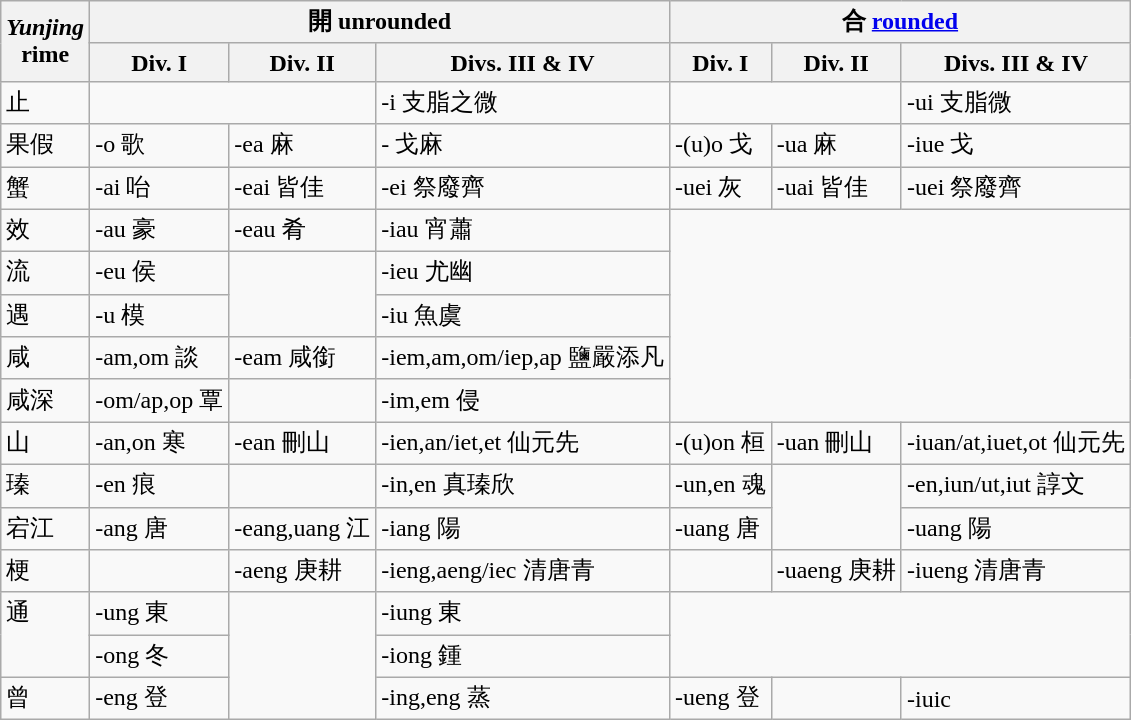<table class="wikitable">
<tr>
<th rowspan="2"><em>Yunjing</em><br>rime</th>
<th colspan="3">開 unrounded</th>
<th colspan="3">合 <a href='#'>rounded</a></th>
</tr>
<tr>
<th>Div. I</th>
<th>Div. II</th>
<th>Divs. III & IV</th>
<th>Div. I</th>
<th>Div. II</th>
<th>Divs. III & IV</th>
</tr>
<tr>
<td>止</td>
<td colspan=2></td>
<td>-i 支脂之微</td>
<td colspan=2></td>
<td>-ui 支脂微</td>
</tr>
<tr>
<td>果假</td>
<td>-o 歌</td>
<td>-ea 麻</td>
<td>- 戈麻</td>
<td>-(u)o 戈</td>
<td>-ua 麻</td>
<td>-iue 戈</td>
</tr>
<tr>
<td>蟹</td>
<td>-ai 咍</td>
<td>-eai 皆佳</td>
<td>-ei 祭廢齊</td>
<td>-uei 灰</td>
<td>-uai 皆佳</td>
<td>-uei 祭廢齊</td>
</tr>
<tr>
<td>效</td>
<td>-au 豪</td>
<td>-eau 肴</td>
<td>-iau 宵蕭</td>
<td rowspan=5 colspan=3></td>
</tr>
<tr>
<td>流</td>
<td>-eu 侯</td>
<td rowspan=2></td>
<td>-ieu 尤幽</td>
</tr>
<tr>
<td>遇</td>
<td>-u 模</td>
<td>-iu 魚虞</td>
</tr>
<tr>
<td>咸</td>
<td>-am,om 談</td>
<td>-eam 咸銜</td>
<td>-iem,am,om/iep,ap 鹽嚴添凡</td>
</tr>
<tr>
<td>咸深</td>
<td>-om/ap,op 覃</td>
<td></td>
<td>-im,em 侵</td>
</tr>
<tr>
<td>山</td>
<td>-an,on 寒</td>
<td>-ean 刪山</td>
<td>-ien,an/iet,et 仙元先</td>
<td>-(u)on 桓</td>
<td>-uan 刪山</td>
<td>-iuan/at,iuet,ot 仙元先</td>
</tr>
<tr>
<td>瑧</td>
<td>-en 痕</td>
<td></td>
<td>-in,en 真瑧欣</td>
<td>-un,en 魂</td>
<td rowspan="2"></td>
<td>-en,iun/ut,iut 諄文</td>
</tr>
<tr>
<td>宕江</td>
<td>-ang 唐</td>
<td>-eang,uang 江</td>
<td>-iang 陽</td>
<td>-uang 唐</td>
<td>-uang 陽</td>
</tr>
<tr>
<td>梗</td>
<td></td>
<td>-aeng 庚耕</td>
<td>-ieng,aeng/iec 清唐青</td>
<td></td>
<td>-uaeng 庚耕</td>
<td>-iueng 清唐青</td>
</tr>
<tr>
<td valign="top" rowspan="2">通</td>
<td>-ung 東</td>
<td rowspan=3></td>
<td>-iung 東</td>
<td rowspan=2 colspan=3></td>
</tr>
<tr>
<td>-ong 冬</td>
<td>-iong 鍾</td>
</tr>
<tr>
<td>曾</td>
<td>-eng 登</td>
<td>-ing,eng 蒸</td>
<td>-ueng 登</td>
<td></td>
<td>-iuic</td>
</tr>
</table>
